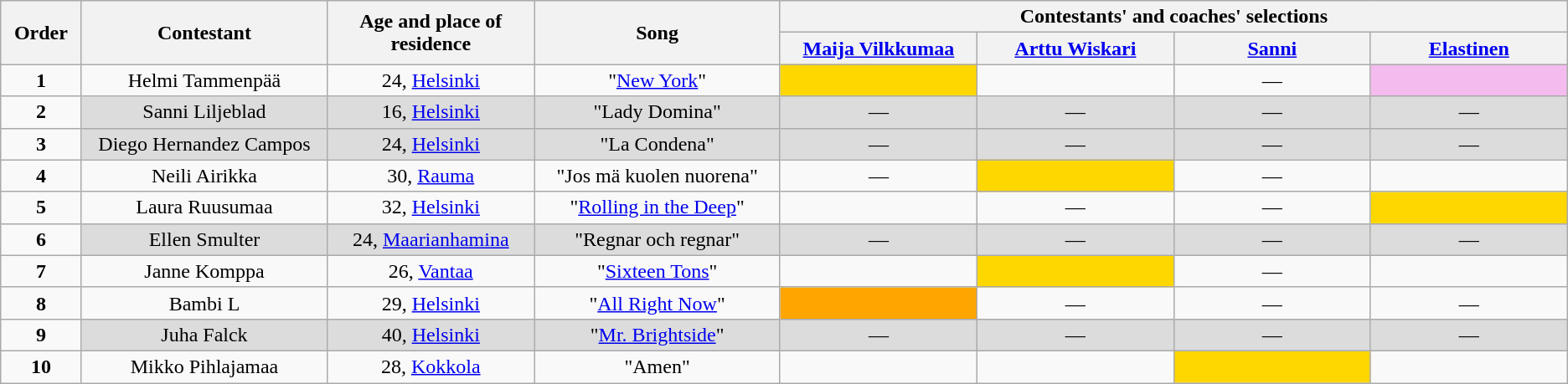<table class="wikitable" style="text-align:center;">
<tr>
<th rowspan="2" scope="col" style="width:02%;">Order</th>
<th rowspan="2" scope="col" style="width:10%;">Contestant</th>
<th rowspan="2" scope="col" style="width:08%;">Age and place of residence</th>
<th rowspan="2" scope="col" style="width:10%;">Song</th>
<th colspan="4" scope="col" style="width:20%;">Contestants' and coaches' selections</th>
</tr>
<tr>
<th style="width:08%;"><a href='#'>Maija Vilkkumaa</a></th>
<th style="width:08%;"><a href='#'>Arttu Wiskari</a></th>
<th style="width:08%;"><a href='#'>Sanni</a></th>
<th style="width:08%;"><a href='#'>Elastinen</a></th>
</tr>
<tr>
<td><strong>1</strong></td>
<td>Helmi Tammenpää</td>
<td>24, <a href='#'>Helsinki</a></td>
<td>"<a href='#'>New York</a>"</td>
<td bgcolor="gold"><strong></strong></td>
<td><strong></strong></td>
<td>—</td>
<td bgcolor="#f4bbee"><strong></strong></td>
</tr>
<tr>
<td><strong>2</strong></td>
<td style="background:#DCDCDC;">Sanni Liljeblad</td>
<td style="background:#DCDCDC;">16, <a href='#'>Helsinki</a></td>
<td style="background:#DCDCDC;">"Lady Domina"</td>
<td style="background:#DCDCDC;">—</td>
<td style="background:#DCDCDC;">—</td>
<td style="background:#DCDCDC;">—</td>
<td style="background:#DCDCDC;">—</td>
</tr>
<tr>
<td><strong>3</strong></td>
<td style="background:#DCDCDC;">Diego Hernandez Campos</td>
<td style="background:#DCDCDC;">24, <a href='#'>Helsinki</a></td>
<td style="background:#DCDCDC;">"La Condena"</td>
<td style="background:#DCDCDC;">—</td>
<td style="background:#DCDCDC;">—</td>
<td style="background:#DCDCDC;">—</td>
<td style="background:#DCDCDC;">—</td>
</tr>
<tr>
<td><strong>4</strong></td>
<td>Neili Airikka</td>
<td>30, <a href='#'>Rauma</a></td>
<td>"Jos mä kuolen nuorena"</td>
<td>—</td>
<td bgcolor="gold"><strong></strong></td>
<td>—</td>
<td><strong></strong></td>
</tr>
<tr>
<td><strong>5</strong></td>
<td>Laura Ruusumaa</td>
<td>32, <a href='#'>Helsinki</a></td>
<td>"<a href='#'>Rolling in the Deep</a>"</td>
<td><strong></strong></td>
<td>—</td>
<td>—</td>
<td bgcolor="gold"><strong></strong></td>
</tr>
<tr>
<td><strong>6</strong></td>
<td style="background:#DCDCDC;">Ellen Smulter</td>
<td style="background:#DCDCDC;">24, <a href='#'>Maarianhamina</a></td>
<td style="background:#DCDCDC;">"Regnar och regnar"</td>
<td style="background:#DCDCDC;">—</td>
<td style="background:#DCDCDC;">—</td>
<td style="background:#DCDCDC;">—</td>
<td style="background:#DCDCDC;">—</td>
</tr>
<tr>
<td><strong>7</strong></td>
<td>Janne Komppa</td>
<td>26, <a href='#'>Vantaa</a></td>
<td>"<a href='#'>Sixteen Tons</a>"</td>
<td><strong></strong></td>
<td bgcolor="gold"><strong></strong></td>
<td>—</td>
<td><strong></strong></td>
</tr>
<tr>
<td><strong>8</strong></td>
<td>Bambi L</td>
<td>29, <a href='#'>Helsinki</a></td>
<td>"<a href='#'>All Right Now</a>"</td>
<td bgcolor="orange"><strong></strong></td>
<td>—</td>
<td>—</td>
<td>—</td>
</tr>
<tr>
<td><strong>9</strong></td>
<td style="background:#DCDCDC;">Juha Falck</td>
<td style="background:#DCDCDC;">40, <a href='#'>Helsinki</a></td>
<td style="background:#DCDCDC;">"<a href='#'>Mr. Brightside</a>"</td>
<td style="background:#DCDCDC;">—</td>
<td style="background:#DCDCDC;">—</td>
<td style="background:#DCDCDC;">—</td>
<td style="background:#DCDCDC;">—</td>
</tr>
<tr>
<td><strong>10</strong></td>
<td>Mikko Pihlajamaa</td>
<td>28, <a href='#'>Kokkola</a></td>
<td>"Amen"</td>
<td><strong></strong></td>
<td><strong></strong></td>
<td bgcolor="gold"><strong></strong></td>
<td><strong></strong></td>
</tr>
</table>
